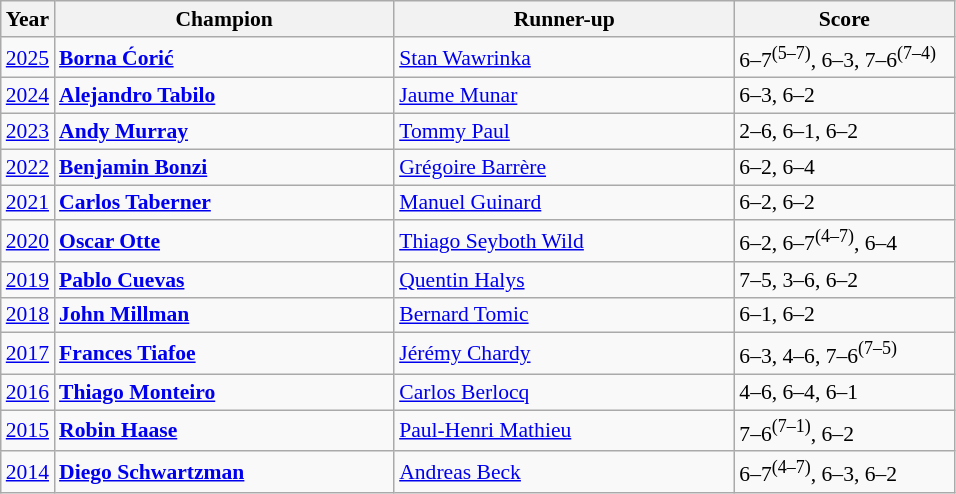<table class="wikitable" style="font-size:90%">
<tr>
<th>Year</th>
<th width="220">Champion</th>
<th width="220">Runner-up</th>
<th width="140">Score</th>
</tr>
<tr>
<td><a href='#'>2025</a></td>
<td> <strong><a href='#'>Borna Ćorić</a></strong></td>
<td> <a href='#'>Stan Wawrinka</a></td>
<td>6–7<sup>(5–7)</sup>, 6–3, 7–6<sup>(7–4)</sup></td>
</tr>
<tr>
<td><a href='#'>2024</a></td>
<td> <strong><a href='#'>Alejandro Tabilo</a></strong></td>
<td> <a href='#'>Jaume Munar</a></td>
<td>6–3, 6–2</td>
</tr>
<tr>
<td><a href='#'>2023</a></td>
<td> <strong><a href='#'>Andy Murray</a></strong></td>
<td> <a href='#'>Tommy Paul</a></td>
<td>2–6, 6–1, 6–2</td>
</tr>
<tr>
<td><a href='#'>2022</a></td>
<td> <strong><a href='#'>Benjamin Bonzi</a></strong></td>
<td> <a href='#'>Grégoire Barrère</a></td>
<td>6–2, 6–4</td>
</tr>
<tr>
<td><a href='#'>2021</a></td>
<td> <strong><a href='#'>Carlos Taberner</a></strong></td>
<td> <a href='#'>Manuel Guinard</a></td>
<td>6–2, 6–2</td>
</tr>
<tr>
<td><a href='#'>2020</a></td>
<td> <strong><a href='#'>Oscar Otte</a></strong></td>
<td> <a href='#'>Thiago Seyboth Wild</a></td>
<td>6–2, 6–7<sup>(4–7)</sup>, 6–4</td>
</tr>
<tr>
<td><a href='#'>2019</a></td>
<td> <strong><a href='#'>Pablo Cuevas</a></strong></td>
<td> <a href='#'>Quentin Halys</a></td>
<td>7–5, 3–6, 6–2</td>
</tr>
<tr>
<td><a href='#'>2018</a></td>
<td> <strong><a href='#'>John Millman</a></strong></td>
<td> <a href='#'>Bernard Tomic</a></td>
<td>6–1, 6–2</td>
</tr>
<tr>
<td><a href='#'>2017</a></td>
<td> <strong><a href='#'>Frances Tiafoe</a></strong></td>
<td> <a href='#'>Jérémy Chardy</a></td>
<td>6–3, 4–6, 7–6<sup>(7–5)</sup></td>
</tr>
<tr>
<td><a href='#'>2016</a></td>
<td> <strong><a href='#'>Thiago Monteiro</a></strong></td>
<td> <a href='#'>Carlos Berlocq</a></td>
<td>4–6, 6–4, 6–1</td>
</tr>
<tr>
<td><a href='#'>2015</a></td>
<td> <strong><a href='#'>Robin Haase</a></strong></td>
<td> <a href='#'>Paul-Henri Mathieu</a></td>
<td>7–6<sup>(7–1)</sup>, 6–2</td>
</tr>
<tr>
<td><a href='#'>2014</a></td>
<td> <strong><a href='#'>Diego Schwartzman</a></strong></td>
<td> <a href='#'>Andreas Beck</a></td>
<td>6–7<sup>(4–7)</sup>, 6–3, 6–2</td>
</tr>
</table>
